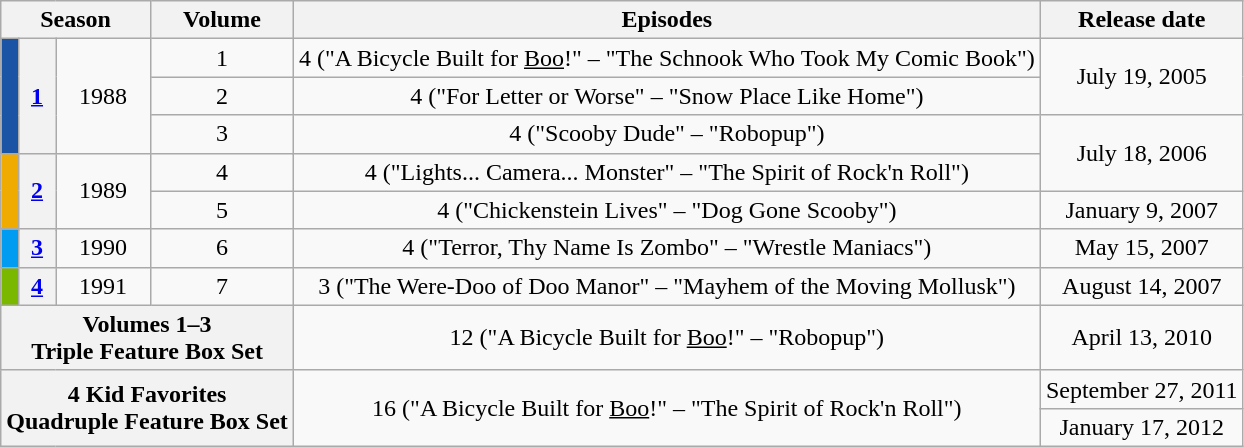<table class="wikitable" style="text-align: center">
<tr>
<th colspan=3>Season</th>
<th>Volume</th>
<th>Episodes</th>
<th>Release date</th>
</tr>
<tr>
<th rowspan=4 style="background:#1B54A5"></th>
<th rowspan=4><a href='#'>1</a></th>
<td rowspan=4>1988</td>
<td>1</td>
<td>4 ("A Bicycle Built for <u>Boo</u>!" – "The Schnook Who Took My Comic Book")</td>
<td rowspan=2>July 19, 2005</td>
</tr>
<tr>
<td>2</td>
<td>4 ("For Letter or Worse" – "Snow Place Like Home")</td>
</tr>
<tr>
<td>3</td>
<td>4 ("Scooby Dude" – "Robopup")</td>
<td rowspan=3>July 18, 2006</td>
</tr>
<tr>
<td rowspan=2>4</td>
<td rowspan=2>4 ("Lights... Camera... Monster" – "The Spirit of Rock'n Roll")</td>
</tr>
<tr>
<th rowspan=3 style="background:#f0ab00"></th>
<th rowspan=3><a href='#'>2</a></th>
<td rowspan=3>1989</td>
</tr>
<tr>
<td>5</td>
<td>4 ("Chickenstein Lives" – "Dog Gone Scooby")</td>
<td>January 9, 2007</td>
</tr>
<tr>
<td rowspan=2>6</td>
<td rowspan=2>4 ("Terror, Thy Name Is Zombo" – "Wrestle Maniacs")</td>
<td rowspan=2>May 15, 2007</td>
</tr>
<tr>
<th style="background:#009CF1"></th>
<th><a href='#'>3</a></th>
<td>1990</td>
</tr>
<tr>
<th style="background:#7ab800"></th>
<th><a href='#'>4</a></th>
<td>1991</td>
<td>7</td>
<td>3 ("The Were-Doo of Doo Manor" – "Mayhem of the Moving Mollusk")</td>
<td>August 14, 2007</td>
</tr>
<tr>
<th colspan=4>Volumes 1–3<br>Triple Feature Box Set</th>
<td>12 ("A Bicycle Built for <u>Boo</u>!" – "Robopup")</td>
<td>April 13, 2010</td>
</tr>
<tr>
<th colspan=4 rowspan=2>4 Kid Favorites<br>Quadruple Feature Box Set</th>
<td rowspan=2>16 ("A Bicycle Built for <u>Boo</u>!" – "The Spirit of Rock'n Roll")</td>
<td>September 27, 2011</td>
</tr>
<tr>
<td>January 17, 2012</td>
</tr>
</table>
